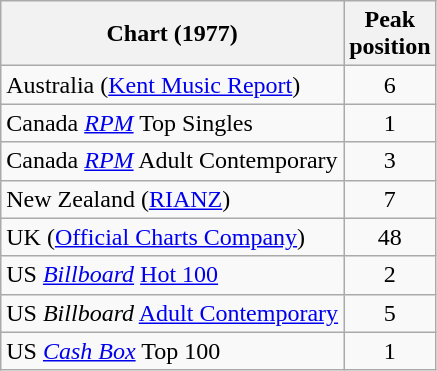<table class="wikitable sortable">
<tr>
<th>Chart (1977)</th>
<th>Peak<br>position</th>
</tr>
<tr>
<td>Australia (<a href='#'>Kent Music Report</a>)</td>
<td style="text-align:center;">6</td>
</tr>
<tr>
<td>Canada <em><a href='#'>RPM</a></em> Top Singles</td>
<td style="text-align:center;">1</td>
</tr>
<tr>
<td>Canada <a href='#'><em>RPM</em></a> Adult Contemporary</td>
<td style="text-align:center;">3</td>
</tr>
<tr>
<td>New Zealand (<a href='#'>RIANZ</a>)</td>
<td style="text-align:center;">7</td>
</tr>
<tr>
<td>UK (<a href='#'>Official Charts Company</a>)</td>
<td style="text-align:center;">48</td>
</tr>
<tr>
<td>US <em><a href='#'>Billboard</a></em> <a href='#'>Hot 100</a></td>
<td style="text-align:center;">2</td>
</tr>
<tr>
<td>US <em>Billboard</em> <a href='#'>Adult Contemporary</a></td>
<td style="text-align:center;">5</td>
</tr>
<tr>
<td>US <em><a href='#'>Cash Box</a></em> Top 100 </td>
<td style="text-align:center;">1</td>
</tr>
</table>
